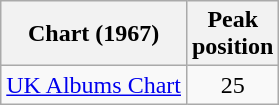<table class="wikitable">
<tr>
<th>Chart (1967)</th>
<th>Peak<br>position</th>
</tr>
<tr>
<td><a href='#'>UK Albums Chart</a></td>
<td align="center">25</td>
</tr>
</table>
